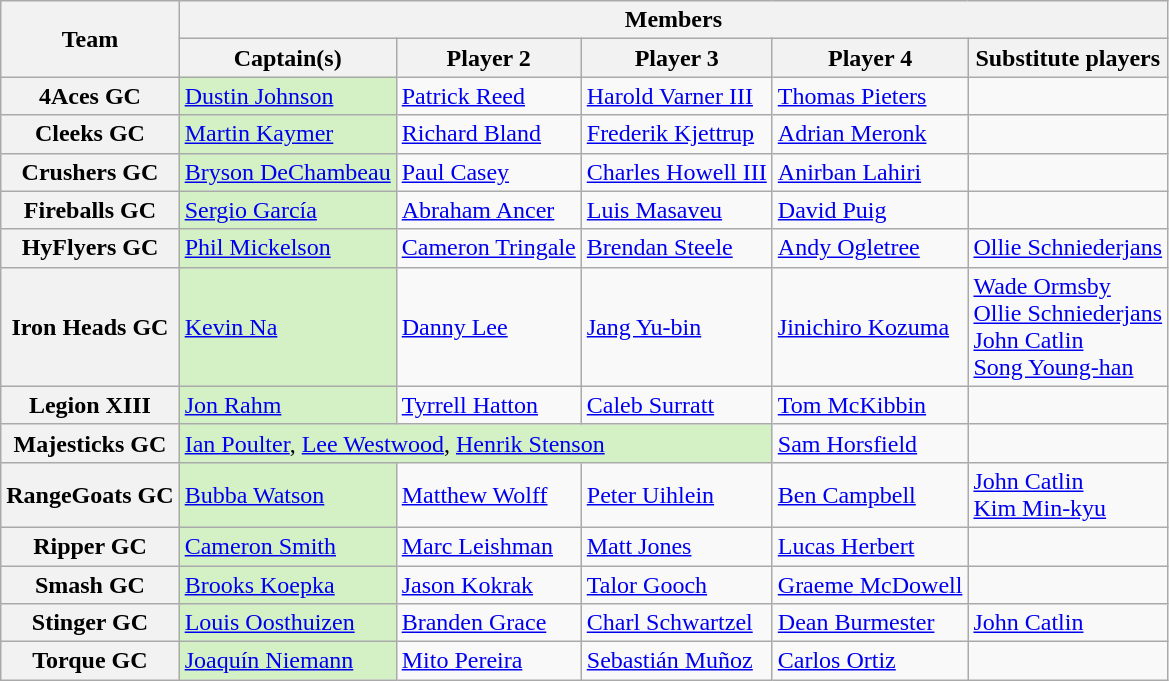<table class="wikitable" style="text-align:left; style="font-size:95%">
<tr>
<th rowspan=2>Team</th>
<th colspan=5>Members</th>
</tr>
<tr>
<th>Captain(s)</th>
<th>Player 2</th>
<th>Player 3</th>
<th>Player 4</th>
<th>Substitute players</th>
</tr>
<tr>
<th>4Aces GC</th>
<td style="background:#D4F1C5;"> <a href='#'>Dustin Johnson</a></td>
<td> <a href='#'>Patrick Reed</a></td>
<td> <a href='#'>Harold Varner III</a></td>
<td> <a href='#'>Thomas Pieters</a></td>
<td></td>
</tr>
<tr>
<th>Cleeks GC</th>
<td style="background:#D4F1C5;"> <a href='#'>Martin Kaymer</a></td>
<td> <a href='#'>Richard Bland</a></td>
<td> <a href='#'>Frederik Kjettrup</a></td>
<td> <a href='#'>Adrian Meronk</a></td>
<td></td>
</tr>
<tr>
<th>Crushers GC</th>
<td style="background:#D4F1C5;"> <a href='#'>Bryson DeChambeau</a></td>
<td> <a href='#'>Paul Casey</a></td>
<td> <a href='#'>Charles Howell III</a></td>
<td> <a href='#'>Anirban Lahiri</a></td>
<td></td>
</tr>
<tr>
<th>Fireballs GC</th>
<td style="background:#D4F1C5;"> <a href='#'>Sergio García</a></td>
<td> <a href='#'>Abraham Ancer</a></td>
<td> <a href='#'>Luis Masaveu</a></td>
<td> <a href='#'>David Puig</a></td>
<td></td>
</tr>
<tr>
<th>HyFlyers GC</th>
<td style="background:#D4F1C5;"> <a href='#'>Phil Mickelson</a></td>
<td> <a href='#'>Cameron Tringale</a></td>
<td> <a href='#'>Brendan Steele</a></td>
<td> <a href='#'>Andy Ogletree</a></td>
<td> <a href='#'>Ollie Schniederjans</a></td>
</tr>
<tr>
<th>Iron Heads GC</th>
<td style="background:#D4F1C5;"> <a href='#'>Kevin Na</a></td>
<td> <a href='#'>Danny Lee</a></td>
<td> <a href='#'>Jang Yu-bin</a></td>
<td> <a href='#'>Jinichiro Kozuma</a></td>
<td> <a href='#'>Wade Ormsby</a><br> <a href='#'>Ollie Schniederjans</a><br> <a href='#'>John Catlin</a><br> <a href='#'>Song Young-han</a></td>
</tr>
<tr>
<th>Legion XIII</th>
<td style="background:#D4F1C5;"> <a href='#'>Jon Rahm</a></td>
<td> <a href='#'>Tyrrell Hatton</a></td>
<td> <a href='#'>Caleb Surratt</a></td>
<td> <a href='#'>Tom McKibbin</a></td>
<td></td>
</tr>
<tr>
<th>Majesticks GC</th>
<td colspan=3 style="background:#D4F1C5;"> <a href='#'>Ian Poulter</a>,  <a href='#'>Lee Westwood</a>,  <a href='#'>Henrik Stenson</a></td>
<td> <a href='#'>Sam Horsfield</a></td>
<td></td>
</tr>
<tr>
<th>RangeGoats GC</th>
<td style="background:#D4F1C5;"> <a href='#'>Bubba Watson</a></td>
<td> <a href='#'>Matthew Wolff</a></td>
<td> <a href='#'>Peter Uihlein</a></td>
<td> <a href='#'>Ben Campbell</a></td>
<td> <a href='#'>John Catlin</a><br> <a href='#'>Kim Min-kyu</a></td>
</tr>
<tr>
<th>Ripper GC</th>
<td style="background:#D4F1C5;"> <a href='#'>Cameron Smith</a></td>
<td> <a href='#'>Marc Leishman</a></td>
<td> <a href='#'>Matt Jones</a></td>
<td> <a href='#'>Lucas Herbert</a></td>
<td></td>
</tr>
<tr>
<th>Smash GC</th>
<td style="background:#D4F1C5;"> <a href='#'>Brooks Koepka</a></td>
<td> <a href='#'>Jason Kokrak</a></td>
<td> <a href='#'>Talor Gooch</a></td>
<td> <a href='#'>Graeme McDowell</a></td>
<td></td>
</tr>
<tr>
<th>Stinger GC</th>
<td style="background:#D4F1C5;"> <a href='#'>Louis Oosthuizen</a></td>
<td> <a href='#'>Branden Grace</a></td>
<td> <a href='#'>Charl Schwartzel</a></td>
<td> <a href='#'>Dean Burmester</a></td>
<td> <a href='#'>John Catlin</a></td>
</tr>
<tr>
<th>Torque GC</th>
<td style="background:#D4F1C5;"> <a href='#'>Joaquín Niemann</a></td>
<td> <a href='#'>Mito Pereira</a></td>
<td> <a href='#'>Sebastián Muñoz</a></td>
<td> <a href='#'>Carlos Ortiz</a></td>
<td></td>
</tr>
</table>
